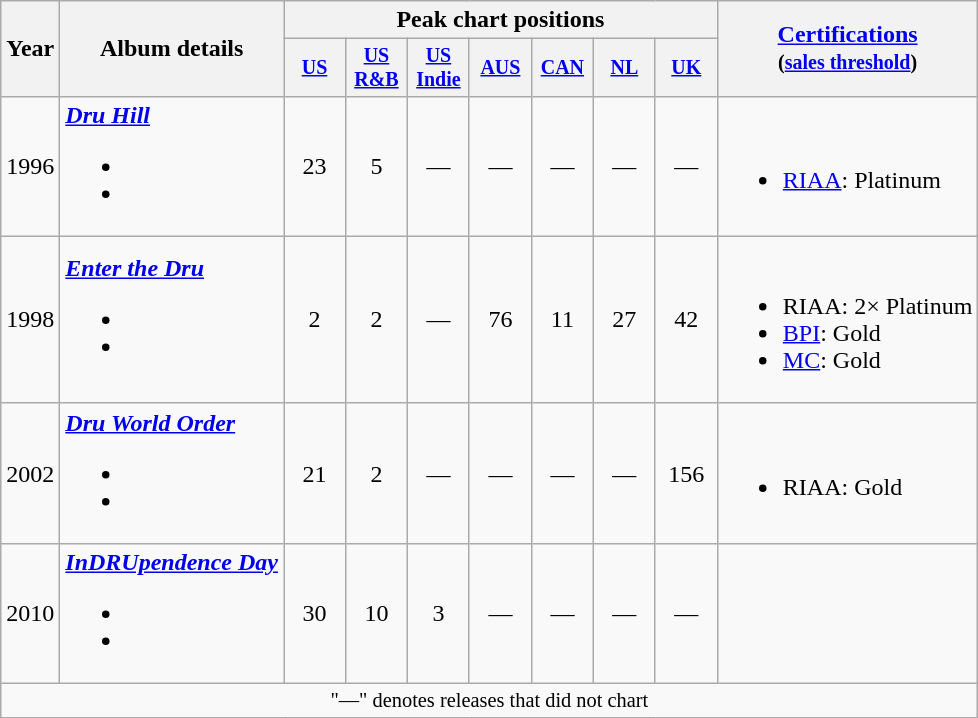<table class="wikitable" style="text-align:center;">
<tr>
<th rowspan="2">Year</th>
<th rowspan="2">Album details</th>
<th colspan="7">Peak chart positions</th>
<th rowspan="2"><a href='#'>Certifications</a><br><small>(<a href='#'>sales threshold</a>)</small></th>
</tr>
<tr style="font-size:smaller;">
<th width="35"><a href='#'>US</a><br></th>
<th width="35"><a href='#'>US R&B</a><br></th>
<th width="35"><a href='#'>US Indie</a><br></th>
<th width="35"><a href='#'>AUS</a><br></th>
<th width="35"><a href='#'>CAN</a><br></th>
<th width="35"><a href='#'>NL</a><br></th>
<th width="35"><a href='#'>UK</a><br></th>
</tr>
<tr>
<td>1996</td>
<td align="left"><strong><em><a href='#'>Dru Hill</a></em></strong><br><ul><li></li><li></li></ul></td>
<td>23</td>
<td>5</td>
<td>—</td>
<td>—</td>
<td>—</td>
<td>—</td>
<td>—</td>
<td align="left"><br><ul><li><a href='#'>RIAA</a>: Platinum</li></ul></td>
</tr>
<tr>
<td>1998</td>
<td align="left"><strong><em><a href='#'>Enter the Dru</a></em></strong><br><ul><li></li><li></li></ul></td>
<td>2</td>
<td>2</td>
<td>—</td>
<td>76</td>
<td>11</td>
<td>27</td>
<td>42</td>
<td align="left"><br><ul><li>RIAA: 2× Platinum</li><li><a href='#'>BPI</a>: Gold</li><li><a href='#'>MC</a>: Gold</li></ul></td>
</tr>
<tr>
<td>2002</td>
<td align="left"><strong><em><a href='#'>Dru World Order</a></em></strong><br><ul><li></li><li></li></ul></td>
<td>21</td>
<td>2</td>
<td>—</td>
<td>—</td>
<td>—</td>
<td>—</td>
<td>156</td>
<td align="left"><br><ul><li>RIAA: Gold</li></ul></td>
</tr>
<tr>
<td>2010</td>
<td align="left"><strong><em><a href='#'>InDRUpendence Day</a></em></strong><br><ul><li></li><li></li></ul></td>
<td>30</td>
<td>10</td>
<td>3</td>
<td>—</td>
<td>—</td>
<td>—</td>
<td>—</td>
<td></td>
</tr>
<tr>
<td colspan="15" style="font-size:85%">"—" denotes releases that did not chart</td>
</tr>
</table>
